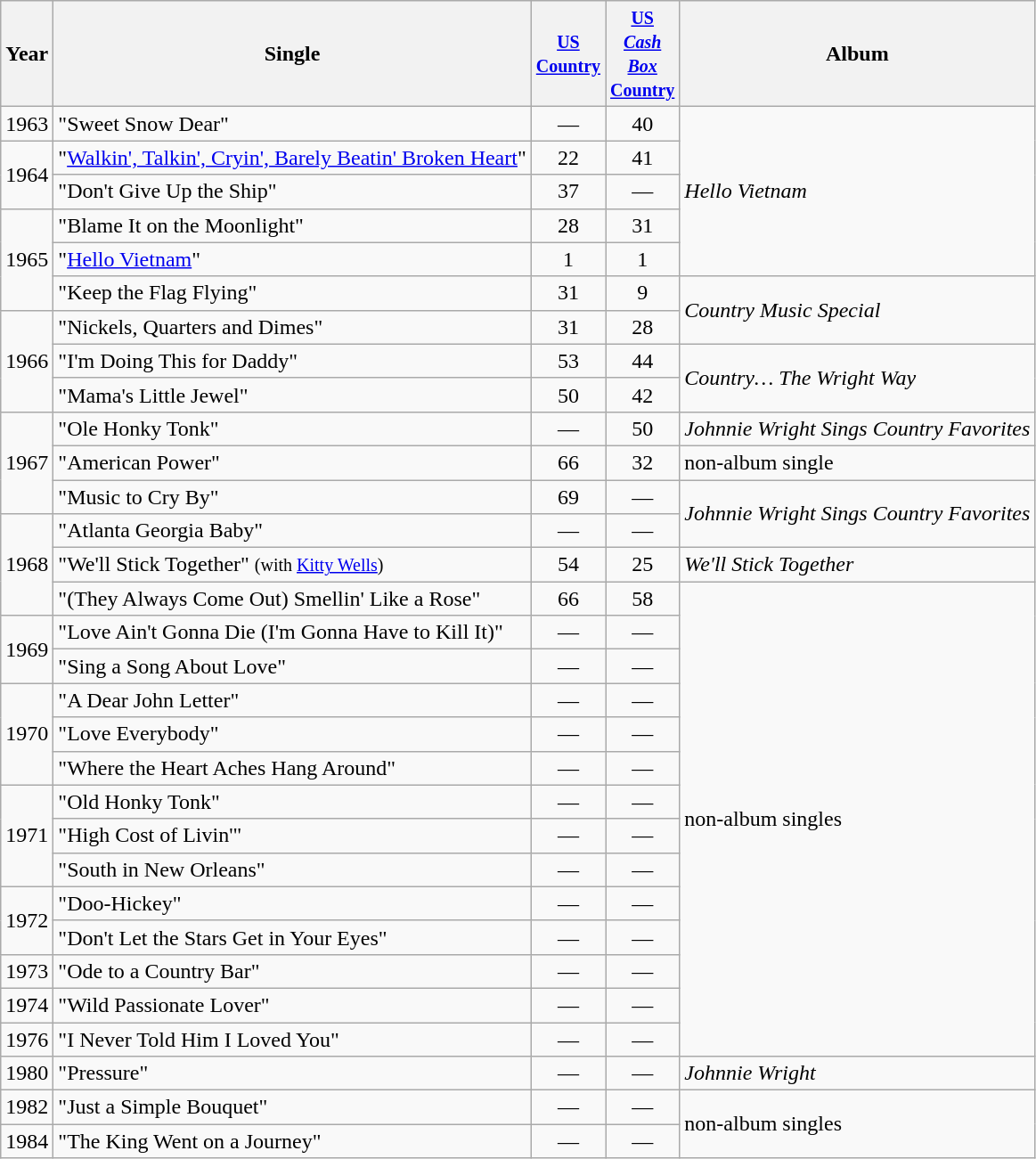<table class="wikitable">
<tr>
<th>Year</th>
<th>Single</th>
<th width="45"><small><a href='#'>US Country</a></small></th>
<th width="45"><small><a href='#'>US <em>Cash Box</em> Country</a></small></th>
<th>Album</th>
</tr>
<tr>
<td>1963</td>
<td>"Sweet Snow Dear"</td>
<td align="center">—</td>
<td align="center">40</td>
<td rowspan="5"><em>Hello Vietnam</em></td>
</tr>
<tr>
<td rowspan="2">1964</td>
<td>"<a href='#'>Walkin', Talkin', Cryin', Barely Beatin' Broken Heart</a>"</td>
<td align="center">22</td>
<td align="center">41</td>
</tr>
<tr>
<td>"Don't Give Up the Ship"</td>
<td align="center">37</td>
<td align="center">—</td>
</tr>
<tr>
<td rowspan="3">1965</td>
<td>"Blame It on the Moonlight"</td>
<td align="center">28</td>
<td align="center">31</td>
</tr>
<tr>
<td>"<a href='#'>Hello Vietnam</a>"</td>
<td align="center">1</td>
<td align="center">1</td>
</tr>
<tr>
<td>"Keep the Flag Flying"</td>
<td align="center">31</td>
<td align="center">9</td>
<td rowspan="2"><em>Country Music Special</em></td>
</tr>
<tr>
<td rowspan="3">1966</td>
<td>"Nickels, Quarters and Dimes"</td>
<td align="center">31</td>
<td align="center">28</td>
</tr>
<tr>
<td>"I'm Doing This for Daddy"</td>
<td align="center">53</td>
<td align="center">44</td>
<td rowspan="2"><em>Country… The Wright Way</em></td>
</tr>
<tr>
<td>"Mama's Little Jewel"</td>
<td align="center">50</td>
<td align="center">42</td>
</tr>
<tr>
<td rowspan="3">1967</td>
<td>"Ole Honky Tonk"</td>
<td align="center">—</td>
<td align="center">50</td>
<td><em>Johnnie Wright Sings Country Favorites</em></td>
</tr>
<tr>
<td>"American Power"</td>
<td align="center">66</td>
<td align="center">32</td>
<td>non-album single</td>
</tr>
<tr>
<td>"Music to Cry By"</td>
<td align="center">69</td>
<td align="center">—</td>
<td rowspan="2"><em>Johnnie Wright Sings Country Favorites</em></td>
</tr>
<tr>
<td rowspan="3">1968</td>
<td>"Atlanta Georgia Baby"</td>
<td align="center">—</td>
<td align="center">—</td>
</tr>
<tr>
<td>"We'll Stick Together" <small>(with <a href='#'>Kitty Wells</a>)</small></td>
<td align="center">54</td>
<td align="center">25</td>
<td><em>We'll Stick Together</em></td>
</tr>
<tr>
<td>"(They Always Come Out) Smellin' Like a Rose"</td>
<td align="center">66</td>
<td align="center">58</td>
<td rowspan="14">non-album singles</td>
</tr>
<tr>
<td rowspan="2">1969</td>
<td>"Love Ain't Gonna Die (I'm Gonna Have to Kill It)"</td>
<td align="center">—</td>
<td align="center">—</td>
</tr>
<tr>
<td>"Sing a Song About Love"</td>
<td align="center">—</td>
<td align="center">—</td>
</tr>
<tr>
<td rowspan="3">1970</td>
<td>"A Dear John Letter"</td>
<td align="center">—</td>
<td align="center">—</td>
</tr>
<tr>
<td>"Love Everybody"</td>
<td align="center">—</td>
<td align="center">—</td>
</tr>
<tr>
<td>"Where the Heart Aches Hang Around"</td>
<td align="center">—</td>
<td align="center">—</td>
</tr>
<tr>
<td rowspan="3">1971</td>
<td>"Old Honky Tonk"</td>
<td align="center">—</td>
<td align="center">—</td>
</tr>
<tr>
<td>"High Cost of Livin'"</td>
<td align="center">—</td>
<td align="center">—</td>
</tr>
<tr>
<td>"South in New Orleans"</td>
<td align="center">—</td>
<td align="center">—</td>
</tr>
<tr>
<td rowspan="2">1972</td>
<td>"Doo-Hickey"</td>
<td align="center">—</td>
<td align="center">—</td>
</tr>
<tr>
<td>"Don't Let the Stars Get in Your Eyes"</td>
<td align="center">—</td>
<td align="center">—</td>
</tr>
<tr>
<td>1973</td>
<td>"Ode to a Country Bar"</td>
<td align="center">—</td>
<td align="center">—</td>
</tr>
<tr>
<td>1974</td>
<td>"Wild Passionate Lover"</td>
<td align="center">—</td>
<td align="center">—</td>
</tr>
<tr>
<td>1976</td>
<td>"I Never Told Him I Loved You"</td>
<td align="center">—</td>
<td align="center">—</td>
</tr>
<tr>
<td>1980</td>
<td>"Pressure"</td>
<td align="center">—</td>
<td align="center">—</td>
<td><em>Johnnie Wright</em></td>
</tr>
<tr>
<td>1982</td>
<td>"Just a Simple Bouquet"</td>
<td align="center">—</td>
<td align="center">—</td>
<td rowspan="2">non-album singles</td>
</tr>
<tr>
<td>1984</td>
<td>"The King Went on a Journey"</td>
<td align="center">—</td>
<td align="center">—</td>
</tr>
</table>
